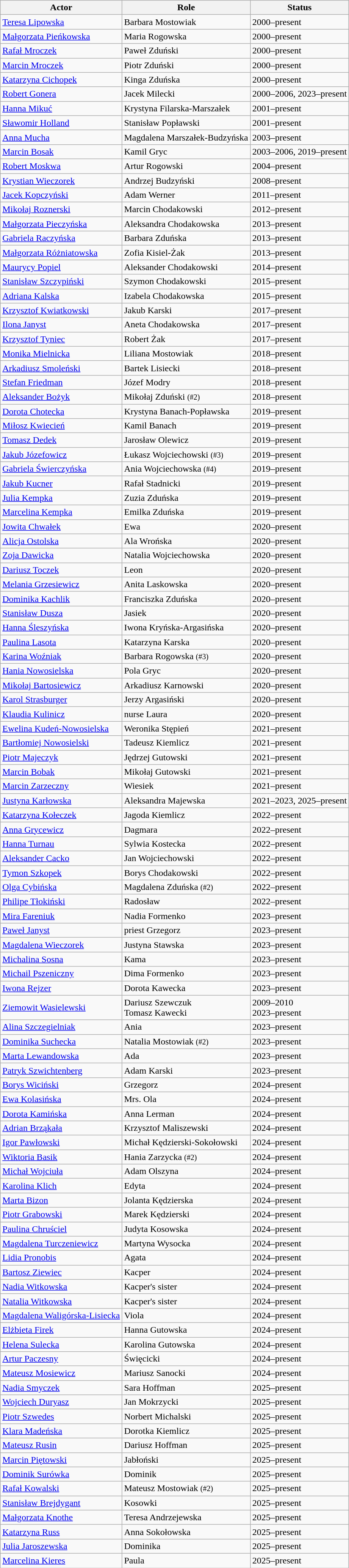<table class="wikitable">
<tr>
<th>Actor</th>
<th>Role</th>
<th>Status</th>
</tr>
<tr>
<td><a href='#'>Teresa Lipowska</a></td>
<td>Barbara Mostowiak</td>
<td>2000–present</td>
</tr>
<tr>
<td><a href='#'>Małgorzata Pieńkowska</a></td>
<td>Maria Rogowska</td>
<td>2000–present</td>
</tr>
<tr>
<td><a href='#'>Rafał Mroczek</a></td>
<td>Paweł Zduński</td>
<td>2000–present</td>
</tr>
<tr>
<td><a href='#'>Marcin Mroczek</a></td>
<td>Piotr Zduński</td>
<td>2000–present</td>
</tr>
<tr>
<td><a href='#'>Katarzyna Cichopek</a></td>
<td>Kinga Zduńska</td>
<td>2000–present</td>
</tr>
<tr>
<td><a href='#'>Robert Gonera</a></td>
<td>Jacek Milecki</td>
<td>2000–2006, 2023–present</td>
</tr>
<tr>
<td><a href='#'>Hanna Mikuć</a></td>
<td>Krystyna Filarska-Marszałek</td>
<td>2001–present</td>
</tr>
<tr>
<td><a href='#'>Sławomir Holland</a></td>
<td>Stanisław Popławski</td>
<td>2001–present</td>
</tr>
<tr>
<td><a href='#'>Anna Mucha</a></td>
<td>Magdalena Marszałek-Budzyńska</td>
<td>2003–present</td>
</tr>
<tr>
<td><a href='#'>Marcin Bosak</a></td>
<td>Kamil Gryc</td>
<td>2003–2006, 2019–present</td>
</tr>
<tr>
<td><a href='#'>Robert Moskwa</a></td>
<td>Artur Rogowski</td>
<td>2004–present</td>
</tr>
<tr>
<td><a href='#'>Krystian Wieczorek</a></td>
<td>Andrzej Budzyński</td>
<td>2008–present</td>
</tr>
<tr>
<td><a href='#'>Jacek Kopczyński</a></td>
<td>Adam Werner</td>
<td>2011–present</td>
</tr>
<tr>
<td><a href='#'>Mikołaj Roznerski</a></td>
<td>Marcin Chodakowski</td>
<td>2012–present</td>
</tr>
<tr>
<td><a href='#'>Małgorzata Pieczyńska</a></td>
<td>Aleksandra Chodakowska</td>
<td>2013–present</td>
</tr>
<tr>
<td><a href='#'>Gabriela Raczyńska</a></td>
<td>Barbara Zduńska</td>
<td>2013–present</td>
</tr>
<tr>
<td><a href='#'>Małgorzata Różniatowska</a></td>
<td>Zofia Kisiel-Żak</td>
<td>2013–present</td>
</tr>
<tr>
<td><a href='#'>Maurycy Popiel</a></td>
<td>Aleksander Chodakowski</td>
<td>2014–present</td>
</tr>
<tr>
<td><a href='#'>Stanisław Szczypiński</a></td>
<td>Szymon Chodakowski</td>
<td>2015–present</td>
</tr>
<tr>
<td><a href='#'>Adriana Kalska</a></td>
<td>Izabela Chodakowska</td>
<td>2015–present</td>
</tr>
<tr>
<td><a href='#'>Krzysztof Kwiatkowski</a></td>
<td>Jakub Karski</td>
<td>2017–present</td>
</tr>
<tr>
<td><a href='#'>Ilona Janyst</a></td>
<td>Aneta Chodakowska</td>
<td>2017–present</td>
</tr>
<tr>
<td><a href='#'>Krzysztof Tyniec</a></td>
<td>Robert Żak</td>
<td>2017–present</td>
</tr>
<tr>
<td><a href='#'>Monika Mielnicka</a></td>
<td>Liliana Mostowiak</td>
<td>2018–present</td>
</tr>
<tr>
<td><a href='#'>Arkadiusz Smoleński</a></td>
<td>Bartek Lisiecki</td>
<td>2018–present</td>
</tr>
<tr>
<td><a href='#'>Stefan Friedman</a></td>
<td>Józef Modry</td>
<td>2018–present</td>
</tr>
<tr>
<td><a href='#'>Aleksander Bożyk</a></td>
<td>Mikołaj Zduński <small> (#2)</small></td>
<td>2018–present</td>
</tr>
<tr>
<td><a href='#'>Dorota Chotecka</a></td>
<td>Krystyna Banach-Popławska</td>
<td>2019–present</td>
</tr>
<tr>
<td><a href='#'>Miłosz Kwiecień</a></td>
<td>Kamil Banach</td>
<td>2019–present</td>
</tr>
<tr>
<td><a href='#'>Tomasz Dedek</a></td>
<td>Jarosław Olewicz</td>
<td>2019–present</td>
</tr>
<tr>
<td><a href='#'>Jakub Józefowicz</a></td>
<td>Łukasz Wojciechowski <small> (#3)</small></td>
<td>2019–present</td>
</tr>
<tr>
<td><a href='#'>Gabriela Świerczyńska</a></td>
<td>Ania Wojciechowska <small> (#4)</small></td>
<td>2019–present</td>
</tr>
<tr>
<td><a href='#'>Jakub Kucner</a></td>
<td>Rafał Stadnicki</td>
<td>2019–present</td>
</tr>
<tr>
<td><a href='#'>Julia Kempka</a></td>
<td>Zuzia Zduńska</td>
<td>2019–present</td>
</tr>
<tr>
<td><a href='#'>Marcelina Kempka</a></td>
<td>Emilka Zduńska</td>
<td>2019–present</td>
</tr>
<tr>
<td><a href='#'>Jowita Chwałek</a></td>
<td>Ewa</td>
<td>2020–present</td>
</tr>
<tr>
<td><a href='#'>Alicja Ostolska</a></td>
<td>Ala Wrońska</td>
<td>2020–present</td>
</tr>
<tr>
<td><a href='#'>Zoja Dawicka</a></td>
<td>Natalia Wojciechowska</td>
<td>2020–present</td>
</tr>
<tr>
<td><a href='#'>Dariusz Toczek</a></td>
<td>Leon</td>
<td>2020–present</td>
</tr>
<tr>
<td><a href='#'>Melania Grzesiewicz</a></td>
<td>Anita Laskowska</td>
<td>2020–present</td>
</tr>
<tr>
<td><a href='#'>Dominika Kachlik</a></td>
<td>Franciszka Zduńska</td>
<td>2020–present</td>
</tr>
<tr>
<td><a href='#'>Stanisław Dusza</a></td>
<td>Jasiek</td>
<td>2020–present</td>
</tr>
<tr>
<td><a href='#'>Hanna Śleszyńska</a></td>
<td>Iwona Kryńska-Argasińska</td>
<td>2020–present</td>
</tr>
<tr>
<td><a href='#'>Paulina Lasota</a></td>
<td>Katarzyna Karska</td>
<td>2020–present</td>
</tr>
<tr>
<td><a href='#'>Karina Woźniak</a></td>
<td>Barbara Rogowska <small> (#3)</small></td>
<td>2020–present</td>
</tr>
<tr>
<td><a href='#'>Hania Nowosielska</a></td>
<td>Pola Gryc</td>
<td>2020–present</td>
</tr>
<tr>
<td><a href='#'>Mikołaj Bartosiewicz</a></td>
<td>Arkadiusz Karnowski</td>
<td>2020–present</td>
</tr>
<tr>
<td><a href='#'>Karol Strasburger</a></td>
<td>Jerzy Argasiński</td>
<td>2020–present</td>
</tr>
<tr>
<td><a href='#'>Klaudia Kulinicz</a></td>
<td>nurse Laura</td>
<td>2020–present</td>
</tr>
<tr>
<td><a href='#'>Ewelina Kudeń-Nowosielska</a></td>
<td>Weronika Stępień</td>
<td>2021–present</td>
</tr>
<tr>
<td><a href='#'>Bartłomiej Nowosielski</a></td>
<td>Tadeusz Kiemlicz</td>
<td>2021–present</td>
</tr>
<tr>
<td><a href='#'>Piotr Majeczyk</a></td>
<td>Jędrzej Gutowski</td>
<td>2021–present</td>
</tr>
<tr>
<td><a href='#'>Marcin Bobak</a></td>
<td>Mikołaj Gutowski</td>
<td>2021–present</td>
</tr>
<tr>
<td><a href='#'>Marcin Zarzeczny</a></td>
<td>Wiesiek</td>
<td>2021–present</td>
</tr>
<tr>
<td><a href='#'>Justyna Karłowska</a></td>
<td>Aleksandra Majewska</td>
<td>2021–2023, 2025–present</td>
</tr>
<tr>
<td><a href='#'>Katarzyna Kołeczek</a></td>
<td>Jagoda Kiemlicz</td>
<td>2022–present</td>
</tr>
<tr>
<td><a href='#'>Anna Grycewicz</a></td>
<td>Dagmara</td>
<td>2022–present</td>
</tr>
<tr>
<td><a href='#'>Hanna Turnau</a></td>
<td>Sylwia Kostecka</td>
<td>2022–present</td>
</tr>
<tr>
<td><a href='#'>Aleksander Cacko</a></td>
<td>Jan Wojciechowski</td>
<td>2022–present</td>
</tr>
<tr>
<td><a href='#'>Tymon Szkopek</a></td>
<td>Borys Chodakowski</td>
<td>2022–present</td>
</tr>
<tr>
<td><a href='#'>Olga Cybińska</a></td>
<td>Magdalena Zduńska <small> (#2)</small></td>
<td>2022–present</td>
</tr>
<tr>
<td><a href='#'>Philipe Tłokiński</a></td>
<td>Radosław</td>
<td>2022–present</td>
</tr>
<tr>
<td><a href='#'>Mira Fareniuk</a></td>
<td>Nadia Formenko</td>
<td>2023–present</td>
</tr>
<tr>
<td><a href='#'>Paweł Janyst</a></td>
<td>priest Grzegorz</td>
<td>2023–present</td>
</tr>
<tr>
<td><a href='#'>Magdalena Wieczorek</a></td>
<td>Justyna Stawska</td>
<td>2023–present</td>
</tr>
<tr>
<td><a href='#'>Michalina Sosna</a></td>
<td>Kama</td>
<td>2023–present</td>
</tr>
<tr>
<td><a href='#'>Michail Pszeniczny</a></td>
<td>Dima Formenko</td>
<td>2023–present</td>
</tr>
<tr>
<td><a href='#'>Iwona Rejzer</a></td>
<td>Dorota Kawecka</td>
<td>2023–present</td>
</tr>
<tr>
<td><a href='#'>Ziemowit Wasielewski</a></td>
<td>Dariusz Szewczuk<br>Tomasz Kawecki</td>
<td>2009–2010<br>2023–present</td>
</tr>
<tr>
<td><a href='#'>Alina Szczegielniak</a></td>
<td>Ania</td>
<td>2023–present</td>
</tr>
<tr>
<td><a href='#'>Dominika Suchecka</a></td>
<td>Natalia Mostowiak <small>(#2)</small></td>
<td>2023–present</td>
</tr>
<tr>
<td><a href='#'>Marta Lewandowska</a></td>
<td>Ada</td>
<td>2023–present</td>
</tr>
<tr>
<td><a href='#'>Patryk Szwichtenberg</a></td>
<td>Adam Karski</td>
<td>2023–present</td>
</tr>
<tr>
<td><a href='#'>Borys Wiciński</a></td>
<td>Grzegorz</td>
<td>2024–present</td>
</tr>
<tr>
<td><a href='#'>Ewa Kolasińska</a></td>
<td>Mrs. Ola</td>
<td>2024–present</td>
</tr>
<tr>
<td><a href='#'>Dorota Kamińska</a></td>
<td>Anna Lerman</td>
<td>2024–present</td>
</tr>
<tr>
<td><a href='#'>Adrian Brząkała</a></td>
<td>Krzysztof Maliszewski</td>
<td>2024–present</td>
</tr>
<tr>
<td><a href='#'>Igor Pawłowski</a></td>
<td>Michał Kędzierski-Sokołowski</td>
<td>2024–present</td>
</tr>
<tr>
<td><a href='#'>Wiktoria Basik</a></td>
<td>Hania Zarzycka <small>(#2)</small></td>
<td>2024–present</td>
</tr>
<tr>
<td><a href='#'>Michał Wojciuła</a></td>
<td>Adam Olszyna</td>
<td>2024–present</td>
</tr>
<tr>
<td><a href='#'>Karolina Klich</a></td>
<td>Edyta</td>
<td>2024–present</td>
</tr>
<tr>
<td><a href='#'>Marta Bizon</a></td>
<td>Jolanta Kędzierska</td>
<td>2024–present</td>
</tr>
<tr>
<td><a href='#'>Piotr Grabowski</a></td>
<td>Marek Kędzierski</td>
<td>2024–present</td>
</tr>
<tr>
<td><a href='#'>Paulina Chruściel</a></td>
<td>Judyta Kosowska</td>
<td>2024–present</td>
</tr>
<tr>
<td><a href='#'>Magdalena Turczeniewicz</a></td>
<td>Martyna Wysocka</td>
<td>2024–present</td>
</tr>
<tr>
<td><a href='#'>Lidia Pronobis</a></td>
<td>Agata</td>
<td>2024–present</td>
</tr>
<tr>
<td><a href='#'>Bartosz Ziewiec</a></td>
<td>Kacper</td>
<td>2024–present</td>
</tr>
<tr>
<td><a href='#'>Nadia Witkowska</a></td>
<td>Kacper's sister</td>
<td>2024–present</td>
</tr>
<tr>
<td><a href='#'>Natalia Witkowska</a></td>
<td>Kacper's sister</td>
<td>2024–present</td>
</tr>
<tr>
<td><a href='#'>Magdalena Waligórska-Lisiecka</a></td>
<td>Viola</td>
<td>2024–present</td>
</tr>
<tr>
<td><a href='#'>Elżbieta Firek</a></td>
<td>Hanna Gutowska</td>
<td>2024–present</td>
</tr>
<tr>
<td><a href='#'>Helena Sulecka</a></td>
<td>Karolina Gutowska</td>
<td>2024–present</td>
</tr>
<tr>
<td><a href='#'>Artur Paczesny</a></td>
<td>Święcicki</td>
<td>2024–present</td>
</tr>
<tr>
<td><a href='#'>Mateusz Mosiewicz</a></td>
<td>Mariusz Sanocki</td>
<td>2024–present</td>
</tr>
<tr>
<td><a href='#'>Nadia Smyczek</a></td>
<td>Sara Hoffman</td>
<td>2025–present</td>
</tr>
<tr>
<td><a href='#'>Wojciech Duryasz</a></td>
<td>Jan Mokrzycki</td>
<td>2025–present</td>
</tr>
<tr>
<td><a href='#'>Piotr Szwedes</a></td>
<td>Norbert Michalski</td>
<td>2025–present</td>
</tr>
<tr>
<td><a href='#'>Klara Madeńska</a></td>
<td>Dorotka Kiemlicz</td>
<td>2025–present</td>
</tr>
<tr>
<td><a href='#'>Mateusz Rusin</a></td>
<td>Dariusz Hoffman</td>
<td>2025–present</td>
</tr>
<tr>
<td><a href='#'>Marcin Piętowski</a></td>
<td>Jabłoński</td>
<td>2025–present</td>
</tr>
<tr>
<td><a href='#'>Dominik Surówka</a></td>
<td>Dominik</td>
<td>2025–present</td>
</tr>
<tr>
<td><a href='#'>Rafał Kowalski</a></td>
<td>Mateusz Mostowiak <small>(#2)</small></td>
<td>2025–present</td>
</tr>
<tr>
<td><a href='#'>Stanisław Brejdygant</a></td>
<td>Kosowki</td>
<td>2025–present</td>
</tr>
<tr>
<td><a href='#'>Małgorzata Knothe</a></td>
<td>Teresa Andrzejewska</td>
<td>2025–present</td>
</tr>
<tr>
<td><a href='#'>Katarzyna Russ</a></td>
<td>Anna Sokołowska</td>
<td>2025–present</td>
</tr>
<tr>
<td><a href='#'>Julia Jaroszewska</a></td>
<td>Dominika</td>
<td>2025–present</td>
</tr>
<tr>
<td><a href='#'>Marcelina Kieres</a></td>
<td>Paula</td>
<td>2025–present</td>
</tr>
</table>
